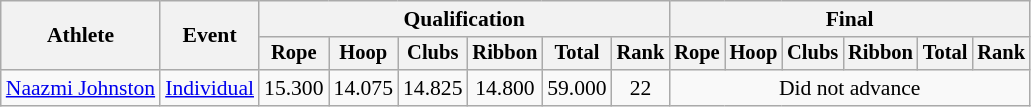<table class="wikitable" style="font-size:90%">
<tr>
<th rowspan="2">Athlete</th>
<th rowspan="2">Event</th>
<th colspan="6">Qualification</th>
<th colspan="6">Final</th>
</tr>
<tr style="font-size:95%">
<th>Rope</th>
<th>Hoop</th>
<th>Clubs</th>
<th>Ribbon</th>
<th>Total</th>
<th>Rank</th>
<th>Rope</th>
<th>Hoop</th>
<th>Clubs</th>
<th>Ribbon</th>
<th>Total</th>
<th>Rank</th>
</tr>
<tr align=center>
<td align=left><a href='#'>Naazmi Johnston</a></td>
<td align=left><a href='#'>Individual</a></td>
<td>15.300</td>
<td>14.075</td>
<td>14.825</td>
<td>14.800</td>
<td>59.000</td>
<td>22</td>
<td colspan=6>Did not advance</td>
</tr>
</table>
